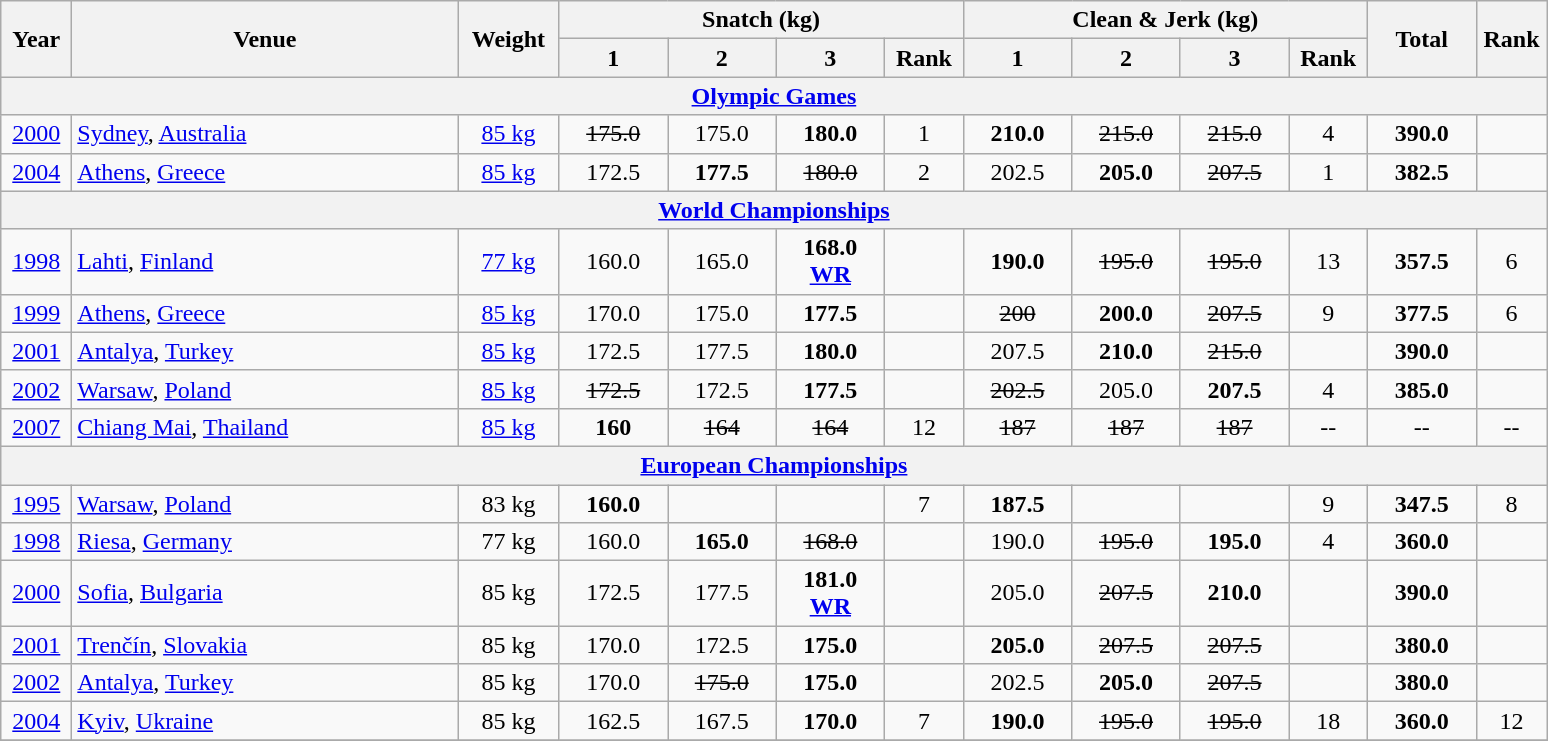<table class="wikitable" style="text-align:center;">
<tr>
<th rowspan=2 width=40>Year</th>
<th rowspan=2 width=250>Venue</th>
<th rowspan=2 width=60>Weight</th>
<th colspan=4>Snatch (kg)</th>
<th colspan=4>Clean & Jerk (kg)</th>
<th rowspan=2 width=65>Total</th>
<th rowspan=2 width=40>Rank</th>
</tr>
<tr>
<th width=65>1</th>
<th width=65>2</th>
<th width=65>3</th>
<th width=45>Rank</th>
<th width=65>1</th>
<th width=65>2</th>
<th width=65>3</th>
<th width=45>Rank</th>
</tr>
<tr>
<th colspan=13><a href='#'>Olympic Games</a></th>
</tr>
<tr>
<td><a href='#'>2000</a></td>
<td align=left> <a href='#'>Sydney</a>, <a href='#'>Australia</a></td>
<td><a href='#'>85 kg</a></td>
<td><s>175.0</s></td>
<td>175.0</td>
<td><strong>180.0</strong></td>
<td>1</td>
<td><strong>210.0</strong></td>
<td><s>215.0</s></td>
<td><s>215.0</s></td>
<td>4</td>
<td><strong>390.0</strong></td>
<td></td>
</tr>
<tr>
<td><a href='#'>2004</a></td>
<td align=left> <a href='#'>Athens</a>, <a href='#'>Greece</a></td>
<td><a href='#'>85 kg</a></td>
<td>172.5</td>
<td><strong>177.5</strong></td>
<td><s>180.0</s></td>
<td>2</td>
<td>202.5</td>
<td><strong>205.0</strong></td>
<td><s>207.5</s></td>
<td>1</td>
<td><strong>382.5</strong></td>
<td></td>
</tr>
<tr>
<th colspan=13><a href='#'>World Championships</a></th>
</tr>
<tr>
<td><a href='#'>1998</a></td>
<td align=left> <a href='#'>Lahti</a>, <a href='#'>Finland</a></td>
<td><a href='#'>77 kg</a></td>
<td>160.0</td>
<td>165.0</td>
<td><strong>168.0 <a href='#'>WR</a></strong></td>
<td></td>
<td><strong>190.0</strong></td>
<td><s>195.0</s></td>
<td><s>195.0</s></td>
<td>13</td>
<td><strong>357.5</strong></td>
<td>6</td>
</tr>
<tr>
<td><a href='#'>1999</a></td>
<td align=left> <a href='#'>Athens</a>, <a href='#'>Greece</a></td>
<td><a href='#'>85 kg</a></td>
<td>170.0</td>
<td>175.0</td>
<td><strong>177.5</strong></td>
<td></td>
<td><s>200</s></td>
<td><strong>200.0</strong></td>
<td><s>207.5</s></td>
<td>9</td>
<td><strong>377.5</strong></td>
<td>6</td>
</tr>
<tr>
<td><a href='#'>2001</a></td>
<td align=left> <a href='#'>Antalya</a>, <a href='#'>Turkey</a></td>
<td><a href='#'>85 kg</a></td>
<td>172.5</td>
<td>177.5</td>
<td><strong>180.0</strong></td>
<td></td>
<td>207.5</td>
<td><strong>210.0</strong></td>
<td><s>215.0</s></td>
<td></td>
<td><strong>390.0</strong></td>
<td></td>
</tr>
<tr>
<td><a href='#'>2002</a></td>
<td align=left> <a href='#'>Warsaw</a>, <a href='#'>Poland</a></td>
<td><a href='#'>85 kg</a></td>
<td><s>172.5</s></td>
<td>172.5</td>
<td><strong>177.5</strong></td>
<td></td>
<td><s>202.5</s></td>
<td>205.0</td>
<td><strong>207.5</strong></td>
<td>4</td>
<td><strong>385.0</strong></td>
<td></td>
</tr>
<tr>
<td><a href='#'>2007</a></td>
<td align=left> <a href='#'>Chiang Mai</a>, <a href='#'>Thailand</a></td>
<td><a href='#'>85 kg</a></td>
<td><strong>160</strong></td>
<td><s>164</s></td>
<td><s>164</s></td>
<td>12</td>
<td><s>187</s></td>
<td><s>187</s></td>
<td><s>187</s></td>
<td>--</td>
<td>--</td>
<td>--</td>
</tr>
<tr>
<th colspan=13><a href='#'>European Championships</a></th>
</tr>
<tr>
<td><a href='#'>1995</a></td>
<td align=left> <a href='#'>Warsaw</a>, <a href='#'>Poland</a></td>
<td>83 kg</td>
<td><strong>160.0</strong></td>
<td></td>
<td></td>
<td>7</td>
<td><strong>187.5</strong></td>
<td></td>
<td></td>
<td>9</td>
<td><strong>347.5</strong></td>
<td>8</td>
</tr>
<tr>
<td><a href='#'>1998</a></td>
<td align=left> <a href='#'>Riesa</a>, <a href='#'>Germany</a></td>
<td>77 kg</td>
<td>160.0</td>
<td><strong>165.0</strong></td>
<td><s>168.0</s></td>
<td></td>
<td>190.0</td>
<td><s>195.0</s></td>
<td><strong>195.0</strong></td>
<td>4</td>
<td><strong>360.0</strong></td>
<td></td>
</tr>
<tr>
<td><a href='#'>2000</a></td>
<td align=left> <a href='#'>Sofia</a>, <a href='#'>Bulgaria</a></td>
<td>85 kg</td>
<td>172.5</td>
<td>177.5</td>
<td><strong>181.0 <a href='#'>WR</a></strong></td>
<td></td>
<td>205.0</td>
<td><s>207.5</s></td>
<td><strong>210.0</strong></td>
<td></td>
<td><strong>390.0</strong></td>
<td></td>
</tr>
<tr>
<td><a href='#'>2001</a></td>
<td align=left> <a href='#'>Trenčín</a>, <a href='#'>Slovakia</a></td>
<td>85 kg</td>
<td>170.0</td>
<td>172.5</td>
<td><strong>175.0</strong></td>
<td></td>
<td><strong>205.0</strong></td>
<td><s>207.5</s></td>
<td><s>207.5</s></td>
<td></td>
<td><strong>380.0</strong></td>
<td></td>
</tr>
<tr>
<td><a href='#'>2002</a></td>
<td align=left> <a href='#'>Antalya</a>, <a href='#'>Turkey</a></td>
<td>85 kg</td>
<td>170.0</td>
<td><s>175.0</s></td>
<td><strong>175.0</strong></td>
<td></td>
<td>202.5</td>
<td><strong>205.0</strong></td>
<td><s>207.5</s></td>
<td></td>
<td><strong>380.0</strong></td>
<td></td>
</tr>
<tr>
<td><a href='#'>2004</a></td>
<td align=left> <a href='#'>Kyiv</a>, <a href='#'>Ukraine</a></td>
<td>85 kg</td>
<td>162.5</td>
<td>167.5</td>
<td><strong>170.0</strong></td>
<td>7</td>
<td><strong>190.0</strong></td>
<td><s>195.0</s></td>
<td><s>195.0</s></td>
<td>18</td>
<td><strong>360.0</strong></td>
<td>12</td>
</tr>
<tr>
</tr>
</table>
